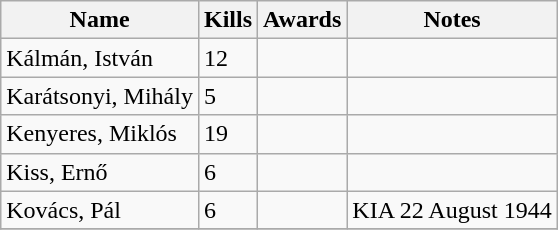<table class=wikitable>
<tr>
<th>Name</th>
<th>Kills</th>
<th>Awards</th>
<th>Notes</th>
</tr>
<tr>
<td>Kálmán, István</td>
<td>12</td>
<td></td>
<td></td>
</tr>
<tr>
<td>Karátsonyi, Mihály</td>
<td>5</td>
<td></td>
<td></td>
</tr>
<tr>
<td>Kenyeres, Miklós</td>
<td>19</td>
<td></td>
<td></td>
</tr>
<tr>
<td>Kiss, Ernő</td>
<td>6</td>
<td></td>
<td></td>
</tr>
<tr>
<td>Kovács, Pál</td>
<td>6</td>
<td></td>
<td>KIA 22 August 1944</td>
</tr>
<tr>
</tr>
</table>
